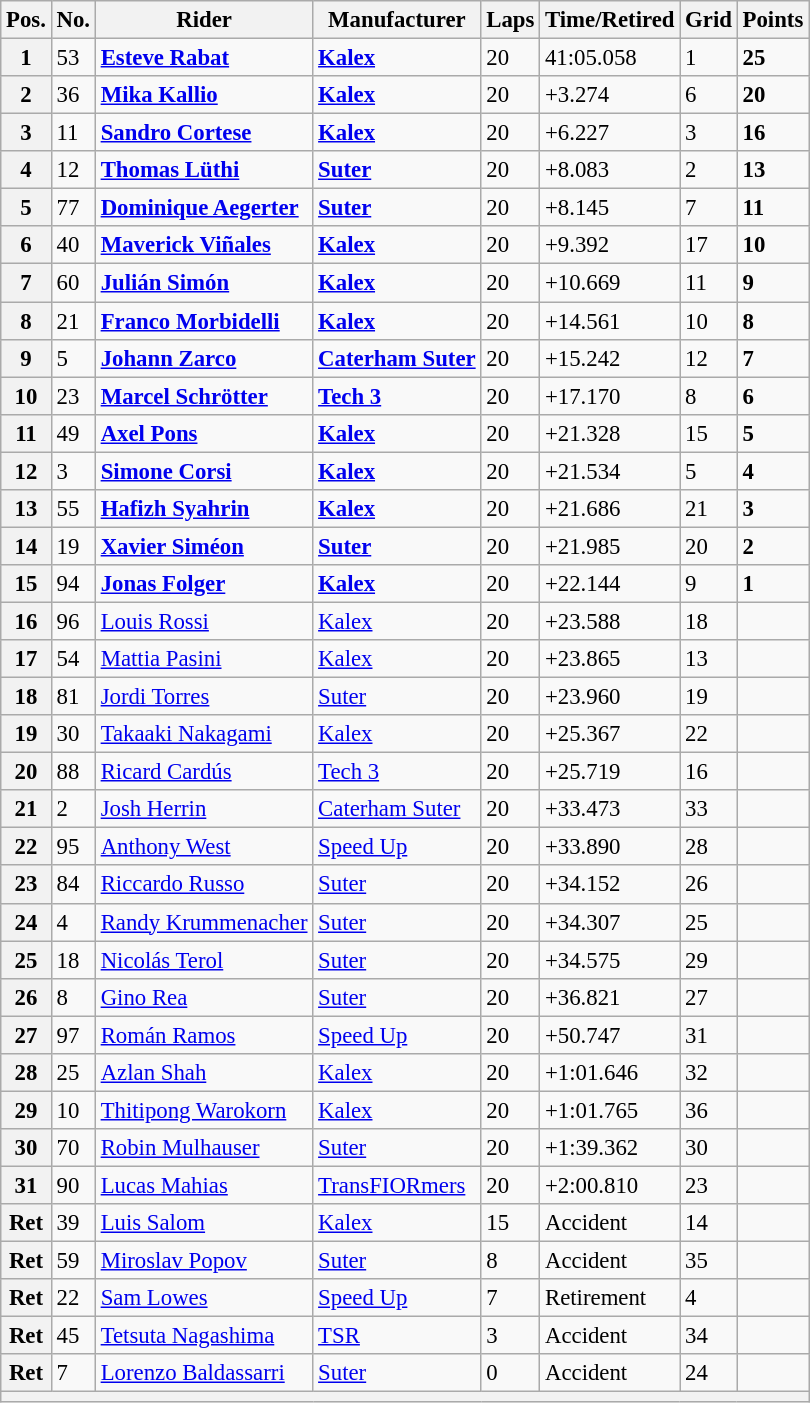<table class="wikitable" style="font-size: 95%;">
<tr>
<th>Pos.</th>
<th>No.</th>
<th>Rider</th>
<th>Manufacturer</th>
<th>Laps</th>
<th>Time/Retired</th>
<th>Grid</th>
<th>Points</th>
</tr>
<tr>
<th>1</th>
<td>53</td>
<td> <strong><a href='#'>Esteve Rabat</a></strong></td>
<td><strong><a href='#'>Kalex</a></strong></td>
<td>20</td>
<td>41:05.058</td>
<td>1</td>
<td><strong>25</strong></td>
</tr>
<tr>
<th>2</th>
<td>36</td>
<td> <strong><a href='#'>Mika Kallio</a></strong></td>
<td><strong><a href='#'>Kalex</a></strong></td>
<td>20</td>
<td>+3.274</td>
<td>6</td>
<td><strong>20</strong></td>
</tr>
<tr>
<th>3</th>
<td>11</td>
<td> <strong><a href='#'>Sandro Cortese</a></strong></td>
<td><strong><a href='#'>Kalex</a></strong></td>
<td>20</td>
<td>+6.227</td>
<td>3</td>
<td><strong>16</strong></td>
</tr>
<tr>
<th>4</th>
<td>12</td>
<td> <strong><a href='#'>Thomas Lüthi</a></strong></td>
<td><strong><a href='#'>Suter</a></strong></td>
<td>20</td>
<td>+8.083</td>
<td>2</td>
<td><strong>13</strong></td>
</tr>
<tr>
<th>5</th>
<td>77</td>
<td> <strong><a href='#'>Dominique Aegerter</a></strong></td>
<td><strong><a href='#'>Suter</a></strong></td>
<td>20</td>
<td>+8.145</td>
<td>7</td>
<td><strong>11</strong></td>
</tr>
<tr>
<th>6</th>
<td>40</td>
<td> <strong><a href='#'>Maverick Viñales</a></strong></td>
<td><strong><a href='#'>Kalex</a></strong></td>
<td>20</td>
<td>+9.392</td>
<td>17</td>
<td><strong>10</strong></td>
</tr>
<tr>
<th>7</th>
<td>60</td>
<td> <strong><a href='#'>Julián Simón</a></strong></td>
<td><strong><a href='#'>Kalex</a></strong></td>
<td>20</td>
<td>+10.669</td>
<td>11</td>
<td><strong>9</strong></td>
</tr>
<tr>
<th>8</th>
<td>21</td>
<td> <strong><a href='#'>Franco Morbidelli</a></strong></td>
<td><strong><a href='#'>Kalex</a></strong></td>
<td>20</td>
<td>+14.561</td>
<td>10</td>
<td><strong>8</strong></td>
</tr>
<tr>
<th>9</th>
<td>5</td>
<td> <strong><a href='#'>Johann Zarco</a></strong></td>
<td><strong><a href='#'>Caterham Suter</a></strong></td>
<td>20</td>
<td>+15.242</td>
<td>12</td>
<td><strong>7</strong></td>
</tr>
<tr>
<th>10</th>
<td>23</td>
<td> <strong><a href='#'>Marcel Schrötter</a></strong></td>
<td><strong><a href='#'>Tech 3</a></strong></td>
<td>20</td>
<td>+17.170</td>
<td>8</td>
<td><strong>6</strong></td>
</tr>
<tr>
<th>11</th>
<td>49</td>
<td> <strong><a href='#'>Axel Pons</a></strong></td>
<td><strong><a href='#'>Kalex</a></strong></td>
<td>20</td>
<td>+21.328</td>
<td>15</td>
<td><strong>5</strong></td>
</tr>
<tr>
<th>12</th>
<td>3</td>
<td> <strong><a href='#'>Simone Corsi</a></strong></td>
<td><strong><a href='#'>Kalex</a></strong></td>
<td>20</td>
<td>+21.534</td>
<td>5</td>
<td><strong>4</strong></td>
</tr>
<tr>
<th>13</th>
<td>55</td>
<td> <strong><a href='#'>Hafizh Syahrin</a></strong></td>
<td><strong><a href='#'>Kalex</a></strong></td>
<td>20</td>
<td>+21.686</td>
<td>21</td>
<td><strong>3</strong></td>
</tr>
<tr>
<th>14</th>
<td>19</td>
<td> <strong><a href='#'>Xavier Siméon</a></strong></td>
<td><strong><a href='#'>Suter</a></strong></td>
<td>20</td>
<td>+21.985</td>
<td>20</td>
<td><strong>2</strong></td>
</tr>
<tr>
<th>15</th>
<td>94</td>
<td> <strong><a href='#'>Jonas Folger</a></strong></td>
<td><strong><a href='#'>Kalex</a></strong></td>
<td>20</td>
<td>+22.144</td>
<td>9</td>
<td><strong>1</strong></td>
</tr>
<tr>
<th>16</th>
<td>96</td>
<td> <a href='#'>Louis Rossi</a></td>
<td><a href='#'>Kalex</a></td>
<td>20</td>
<td>+23.588</td>
<td>18</td>
<td></td>
</tr>
<tr>
<th>17</th>
<td>54</td>
<td> <a href='#'>Mattia Pasini</a></td>
<td><a href='#'>Kalex</a></td>
<td>20</td>
<td>+23.865</td>
<td>13</td>
<td></td>
</tr>
<tr>
<th>18</th>
<td>81</td>
<td> <a href='#'>Jordi Torres</a></td>
<td><a href='#'>Suter</a></td>
<td>20</td>
<td>+23.960</td>
<td>19</td>
<td></td>
</tr>
<tr>
<th>19</th>
<td>30</td>
<td> <a href='#'>Takaaki Nakagami</a></td>
<td><a href='#'>Kalex</a></td>
<td>20</td>
<td>+25.367</td>
<td>22</td>
<td></td>
</tr>
<tr>
<th>20</th>
<td>88</td>
<td> <a href='#'>Ricard Cardús</a></td>
<td><a href='#'>Tech 3</a></td>
<td>20</td>
<td>+25.719</td>
<td>16</td>
<td></td>
</tr>
<tr>
<th>21</th>
<td>2</td>
<td> <a href='#'>Josh Herrin</a></td>
<td><a href='#'>Caterham Suter</a></td>
<td>20</td>
<td>+33.473</td>
<td>33</td>
<td></td>
</tr>
<tr>
<th>22</th>
<td>95</td>
<td> <a href='#'>Anthony West</a></td>
<td><a href='#'>Speed Up</a></td>
<td>20</td>
<td>+33.890</td>
<td>28</td>
<td></td>
</tr>
<tr>
<th>23</th>
<td>84</td>
<td> <a href='#'>Riccardo Russo</a></td>
<td><a href='#'>Suter</a></td>
<td>20</td>
<td>+34.152</td>
<td>26</td>
<td></td>
</tr>
<tr>
<th>24</th>
<td>4</td>
<td> <a href='#'>Randy Krummenacher</a></td>
<td><a href='#'>Suter</a></td>
<td>20</td>
<td>+34.307</td>
<td>25</td>
<td></td>
</tr>
<tr>
<th>25</th>
<td>18</td>
<td> <a href='#'>Nicolás Terol</a></td>
<td><a href='#'>Suter</a></td>
<td>20</td>
<td>+34.575</td>
<td>29</td>
<td></td>
</tr>
<tr>
<th>26</th>
<td>8</td>
<td> <a href='#'>Gino Rea</a></td>
<td><a href='#'>Suter</a></td>
<td>20</td>
<td>+36.821</td>
<td>27</td>
<td></td>
</tr>
<tr>
<th>27</th>
<td>97</td>
<td> <a href='#'>Román Ramos</a></td>
<td><a href='#'>Speed Up</a></td>
<td>20</td>
<td>+50.747</td>
<td>31</td>
<td></td>
</tr>
<tr>
<th>28</th>
<td>25</td>
<td> <a href='#'>Azlan Shah</a></td>
<td><a href='#'>Kalex</a></td>
<td>20</td>
<td>+1:01.646</td>
<td>32</td>
<td></td>
</tr>
<tr>
<th>29</th>
<td>10</td>
<td> <a href='#'>Thitipong Warokorn</a></td>
<td><a href='#'>Kalex</a></td>
<td>20</td>
<td>+1:01.765</td>
<td>36</td>
<td></td>
</tr>
<tr>
<th>30</th>
<td>70</td>
<td> <a href='#'>Robin Mulhauser</a></td>
<td><a href='#'>Suter</a></td>
<td>20</td>
<td>+1:39.362</td>
<td>30</td>
<td></td>
</tr>
<tr>
<th>31</th>
<td>90</td>
<td> <a href='#'>Lucas Mahias</a></td>
<td><a href='#'>TransFIORmers</a></td>
<td>20</td>
<td>+2:00.810</td>
<td>23</td>
<td></td>
</tr>
<tr>
<th>Ret</th>
<td>39</td>
<td> <a href='#'>Luis Salom</a></td>
<td><a href='#'>Kalex</a></td>
<td>15</td>
<td>Accident</td>
<td>14</td>
<td></td>
</tr>
<tr>
<th>Ret</th>
<td>59</td>
<td> <a href='#'>Miroslav Popov</a></td>
<td><a href='#'>Suter</a></td>
<td>8</td>
<td>Accident</td>
<td>35</td>
<td></td>
</tr>
<tr>
<th>Ret</th>
<td>22</td>
<td> <a href='#'>Sam Lowes</a></td>
<td><a href='#'>Speed Up</a></td>
<td>7</td>
<td>Retirement</td>
<td>4</td>
<td></td>
</tr>
<tr>
<th>Ret</th>
<td>45</td>
<td> <a href='#'>Tetsuta Nagashima</a></td>
<td><a href='#'>TSR</a></td>
<td>3</td>
<td>Accident</td>
<td>34</td>
<td></td>
</tr>
<tr>
<th>Ret</th>
<td>7</td>
<td> <a href='#'>Lorenzo Baldassarri</a></td>
<td><a href='#'>Suter</a></td>
<td>0</td>
<td>Accident</td>
<td>24</td>
<td></td>
</tr>
<tr>
<th colspan=8></th>
</tr>
</table>
